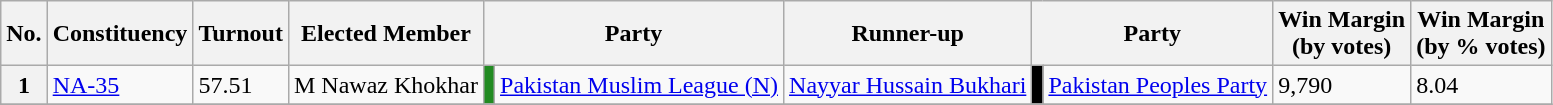<table class="wikitable sortable">
<tr>
<th>No.</th>
<th>Constituency</th>
<th>Turnout</th>
<th>Elected Member</th>
<th colspan="2">Party</th>
<th>Runner-up</th>
<th colspan="2">Party</th>
<th>Win Margin<br>(by votes)</th>
<th>Win Margin<br>(by % votes)</th>
</tr>
<tr>
<th>1</th>
<td><a href='#'>NA-35</a></td>
<td>57.51</td>
<td>M Nawaz Khokhar</td>
<td style="color:inherit;background:#228b22"></td>
<td><a href='#'>Pakistan Muslim League (N)</a></td>
<td><a href='#'>Nayyar Hussain Bukhari</a></td>
<td style="color:inherit;background:#000000"></td>
<td><a href='#'>Pakistan Peoples Party</a></td>
<td>9,790</td>
<td>8.04</td>
</tr>
<tr>
</tr>
</table>
